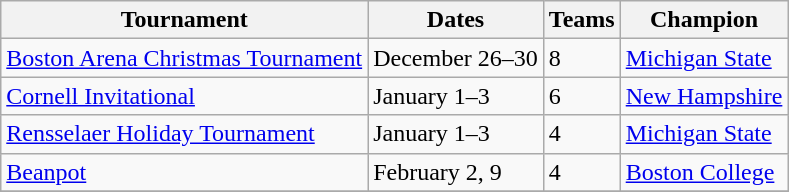<table class="wikitable">
<tr>
<th>Tournament</th>
<th>Dates</th>
<th>Teams</th>
<th>Champion</th>
</tr>
<tr>
<td><a href='#'>Boston Arena Christmas Tournament</a></td>
<td>December 26–30</td>
<td>8</td>
<td><a href='#'>Michigan State</a></td>
</tr>
<tr>
<td><a href='#'>Cornell Invitational</a></td>
<td>January 1–3</td>
<td>6</td>
<td><a href='#'>New Hampshire</a></td>
</tr>
<tr>
<td><a href='#'>Rensselaer Holiday Tournament</a></td>
<td>January 1–3</td>
<td>4</td>
<td><a href='#'>Michigan State</a></td>
</tr>
<tr>
<td><a href='#'>Beanpot</a></td>
<td>February 2, 9</td>
<td>4</td>
<td><a href='#'>Boston College</a></td>
</tr>
<tr>
</tr>
</table>
